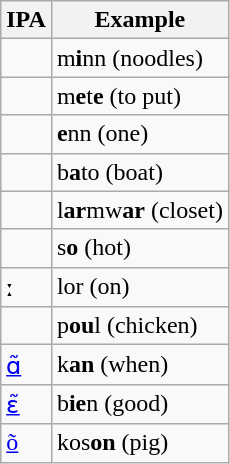<table class="wikitable">
<tr>
<th>IPA</th>
<th>Example</th>
</tr>
<tr>
<td></td>
<td>m<strong>i</strong>nn (noodles)</td>
</tr>
<tr>
<td></td>
<td>m<strong>e</strong>t<strong>e</strong> (to put)</td>
</tr>
<tr>
<td></td>
<td><strong>e</strong>nn (one)</td>
</tr>
<tr>
<td></td>
<td>b<strong>a</strong>to (boat)</td>
</tr>
<tr>
<td></td>
<td>l<strong>ar</strong>mw<strong>ar</strong> (closet)</td>
</tr>
<tr>
<td></td>
<td>s<strong>o</strong> (hot)</td>
</tr>
<tr>
<td>ː</td>
<td>lor (on)</td>
</tr>
<tr>
<td></td>
<td>p<strong>ou</strong>l (chicken)</td>
</tr>
<tr>
<td><a href='#'>ɑ̃</a></td>
<td>k<strong>an</strong> (when)</td>
</tr>
<tr>
<td><a href='#'>ɛ̃</a></td>
<td>b<strong>ie</strong>n (good)</td>
</tr>
<tr>
<td><a href='#'>õ</a></td>
<td>kos<strong>on</strong> (pig)</td>
</tr>
</table>
